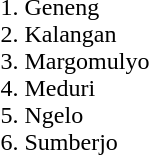<table class=style="margin:0 auto;">
<tr>
<td style="padding-right:0;"><br><ol>
<li>Geneng</li>
<li>Kalangan</li>
<li>Margomulyo</li>
<li>Meduri</li>
<li>Ngelo</li>
<li>Sumberjo</li>
</ol></td>
</tr>
</table>
